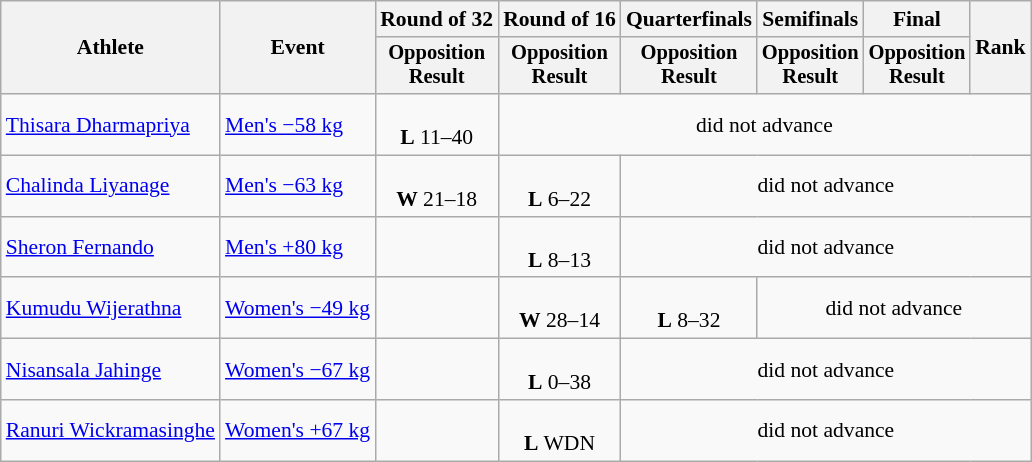<table class="wikitable" style="font-size:90%;">
<tr>
<th rowspan=2>Athlete</th>
<th rowspan=2>Event</th>
<th>Round of 32</th>
<th>Round of 16</th>
<th>Quarterfinals</th>
<th>Semifinals</th>
<th>Final</th>
<th rowspan=2>Rank</th>
</tr>
<tr style="font-size:95%">
<th>Opposition<br>Result</th>
<th>Opposition<br>Result</th>
<th>Opposition<br>Result</th>
<th>Opposition<br>Result</th>
<th>Opposition<br>Result</th>
</tr>
<tr align=center>
<td align=left><a href='#'>Thisara Dharmapriya</a></td>
<td align=left><a href='#'>Men's −58 kg</a></td>
<td><br><strong>L</strong> 11–40</td>
<td colspan=5>did not advance</td>
</tr>
<tr align=center>
<td align=left><a href='#'>Chalinda Liyanage</a></td>
<td align=left><a href='#'>Men's −63 kg</a></td>
<td><br><strong>W</strong> 21–18</td>
<td><br><strong>L</strong> 6–22</td>
<td colspan=4>did not advance</td>
</tr>
<tr align=center>
<td align=left><a href='#'>Sheron Fernando</a></td>
<td align=left><a href='#'>Men's +80 kg</a></td>
<td></td>
<td><br><strong>L</strong> 8–13</td>
<td colspan=4>did not advance</td>
</tr>
<tr align=center>
<td align=left><a href='#'>Kumudu Wijerathna</a></td>
<td align=left><a href='#'>Women's −49 kg</a></td>
<td></td>
<td><br><strong>W</strong> 28–14</td>
<td><br><strong>L</strong> 8–32</td>
<td colspan=3>did not advance</td>
</tr>
<tr align=center>
<td align=left><a href='#'>Nisansala Jahinge</a></td>
<td align=left><a href='#'>Women's −67 kg</a></td>
<td></td>
<td><br><strong>L</strong> 0–38</td>
<td colspan=4>did not advance</td>
</tr>
<tr align=center>
<td align=left><a href='#'>Ranuri Wickramasinghe</a></td>
<td align=left><a href='#'>Women's +67 kg</a></td>
<td></td>
<td><br><strong>L</strong> WDN</td>
<td colspan=4>did not advance</td>
</tr>
</table>
